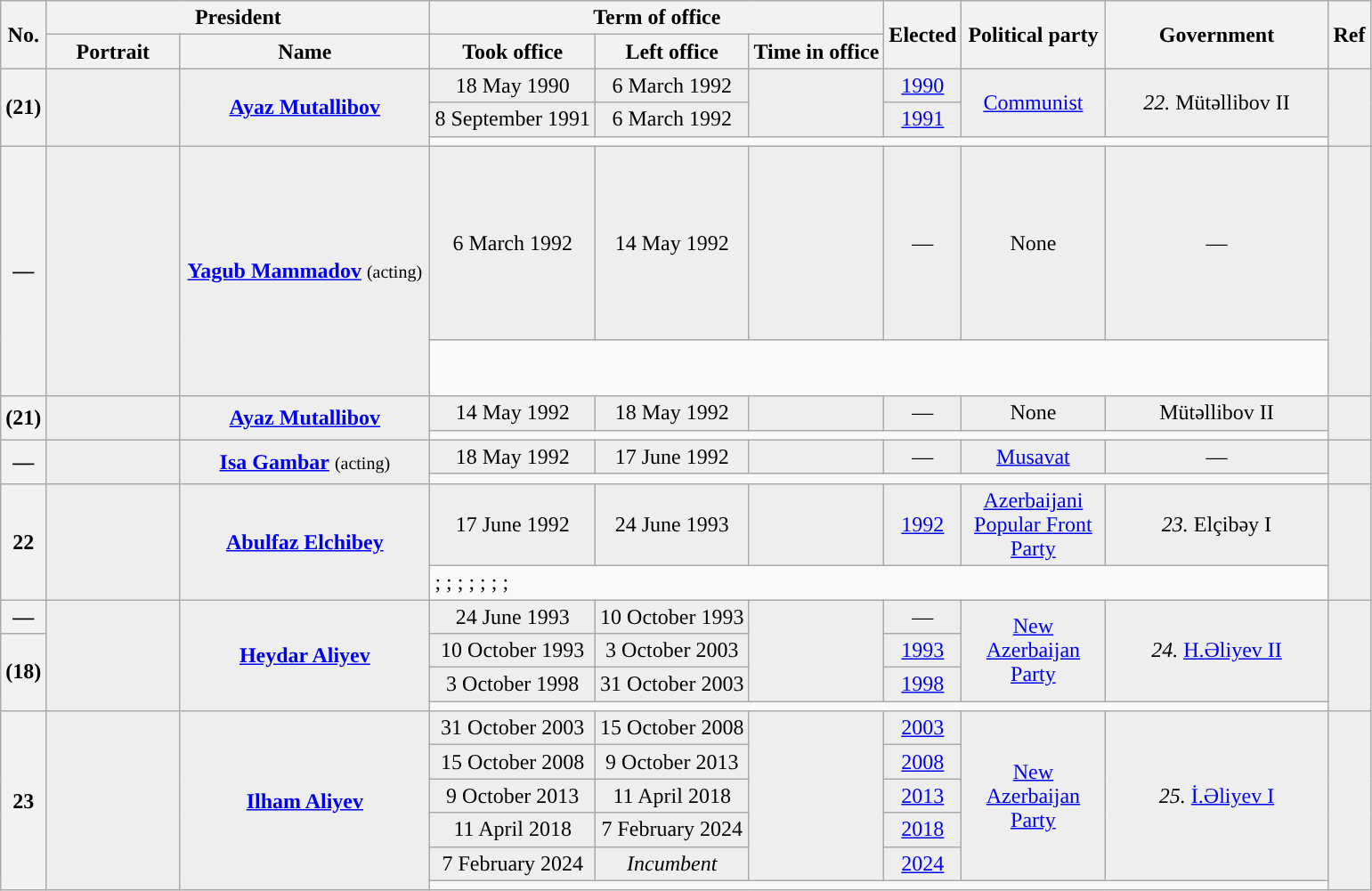<table class="wikitable"  style="text-align:center">
<tr>
<th rowspan=2 style="width:25px;">No.</th>
<th colspan=2 style="width:280px;">President<br></th>
<th colspan=3>Term of office</th>
<th rowspan="2">Elected</th>
<th rowspan="2" style="width:100px;">Political party</th>
<th style="width:160px;" rowspan="2">Government</th>
<th rowspan=2 style="width:20px;">Ref</th>
</tr>
<tr>
<th>Portrait</th>
<th width=180px>Name</th>
<th>Took office</th>
<th>Left office</th>
<th>Time in office</th>
</tr>
<tr bgcolor=#EEEEEE>
<th rowspan=3 style="background:">(21)</th>
<td rowspan="3"></td>
<td rowspan="3"><strong><a href='#'>Ayaz Mutallibov</a></strong><br></td>
<td>18 May 1990</td>
<td>6 March 1992</td>
<td rowspan="2"><small></small></td>
<td><a href='#'>1990</a></td>
<td rowspan="2" style="background:"><a href='#'><span>Communist <br></span></a></td>
<td rowspan="2"><em>22.</em> Mütəllibov II</td>
<td rowspan="3"></td>
</tr>
<tr bgcolor=#EEEEEE>
<td>8 September 1991</td>
<td>6 March 1992</td>
<td><a href='#'>1991</a></td>
</tr>
<tr>
<td colspan=6 align=left></td>
</tr>
<tr bgcolor="#EEEEEE">
<th rowspan="2" style="background:">—</th>
<td rowspan="2" style="height:180px"></td>
<td rowspan="2"><strong><a href='#'>Yagub Mammadov</a></strong> <small>(acting)</small><br></td>
<td>6 March 1992</td>
<td>14 May 1992</td>
<td><small></small></td>
<td>—</td>
<td style="background:">None</td>
<td>—</td>
<td rowspan="2"></td>
</tr>
<tr>
<td colspan=6 align=left></td>
</tr>
<tr bgcolor=#EEEEEE>
<th rowspan="2" style="background:">(21)</th>
<td rowspan="2"></td>
<td rowspan="2"><strong><a href='#'>Ayaz Mutallibov</a></strong><br></td>
<td>14 May 1992</td>
<td>18 May 1992</td>
<td><small></small></td>
<td>—</td>
<td style="background:">None</td>
<td>Mütəllibov II</td>
<td rowspan="2"></td>
</tr>
<tr>
<td colspan=6 align=left></td>
</tr>
<tr bgcolor="#EEEEEE">
<th rowspan="2" style="background:">—</th>
<td rowspan="2"></td>
<td rowspan="2"><strong><a href='#'>Isa Gambar</a></strong> <small>(acting)</small><br></td>
<td>18 May 1992</td>
<td>17 June 1992</td>
<td><small></small></td>
<td>—</td>
<td style="background:"><a href='#'><span>Musavat <br></span></a></td>
<td>—</td>
<td rowspan="2"></td>
</tr>
<tr>
<td colspan=6 align=left></td>
</tr>
<tr bgcolor="#EEEEEE">
<th rowspan="2" style="background:">22</th>
<td rowspan="2"></td>
<td rowspan="2"><strong><a href='#'>Abulfaz Elchibey</a></strong><br></td>
<td>17 June 1992</td>
<td>24 June 1993</td>
<td><small></small></td>
<td><a href='#'>1992</a></td>
<td style="background:"><a href='#'><span>Azerbaijani Popular Front Party</span></a></td>
<td><em>23.</em> Elçibəy I</td>
<td rowspan="2"></td>
</tr>
<tr>
<td colspan=6 align=left>; ; ; ; ; ; ; </td>
</tr>
<tr bgcolor=#EEEEEE>
<th>—</th>
<td rowspan="4"></td>
<td rowspan="4"><strong><a href='#'>Heydar Aliyev</a></strong><br></td>
<td>24 June 1993</td>
<td>10 October 1993</td>
<td rowspan="3"><small></small></td>
<td>—</td>
<td rowspan="3" style="background:"><a href='#'><span>New Azerbaijan Party</span></a></td>
<td rowspan="3"><em>24.</em> <a href='#'>H.Əliyev II</a></td>
<td rowspan="4"></td>
</tr>
<tr bgcolor="#EEEEEE">
<th rowspan="3" style="background:">(18)</th>
<td>10 October 1993</td>
<td>3 October 2003</td>
<td><a href='#'>1993</a></td>
</tr>
<tr bgcolor=#EEEEEE>
<td>3 October 1998</td>
<td>31 October 2003</td>
<td><a href='#'>1998</a></td>
</tr>
<tr>
<td colspan=6 align=left></td>
</tr>
<tr bgcolor="#EEEEEE">
<th rowspan="6" style="background:">23</th>
<td rowspan="6"></td>
<td rowspan="6"><strong><a href='#'>Ilham Aliyev</a></strong><br></td>
<td>31 October 2003</td>
<td>15 October 2008</td>
<td rowspan="5"><small></small></td>
<td><a href='#'>2003</a></td>
<td rowspan="5" style="background:"><a href='#'><span>New Azerbaijan Party</span></a></td>
<td rowspan="5"><em>25.</em> <a href='#'>İ.Əliyev I</a></td>
<td rowspan="6"></td>
</tr>
<tr bgcolor=#EEEEEE>
<td>15 October 2008</td>
<td>9 October 2013</td>
<td><a href='#'>2008</a></td>
</tr>
<tr bgcolor=#EEEEEE>
<td>9 October 2013</td>
<td>11 April 2018</td>
<td><a href='#'>2013</a></td>
</tr>
<tr bgcolor=#EEEEEE>
<td>11 April 2018</td>
<td>7 February 2024</td>
<td><a href='#'>2018</a></td>
</tr>
<tr bgcolor=#EEEEEE>
<td>7 February 2024</td>
<td><em>Incumbent</em></td>
<td><a href='#'>2024</a></td>
</tr>
<tr>
<td colspan=6 align=left></td>
</tr>
</table>
